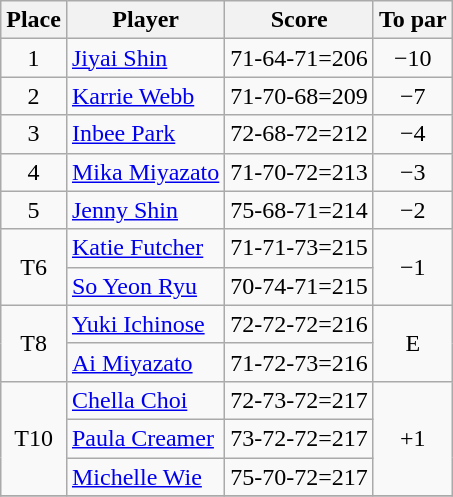<table class="wikitable">
<tr>
<th>Place</th>
<th>Player</th>
<th>Score</th>
<th>To par</th>
</tr>
<tr>
<td align=center>1</td>
<td> <a href='#'>Jiyai Shin</a></td>
<td align=center>71-64-71=206</td>
<td align=center>−10</td>
</tr>
<tr>
<td align=center>2</td>
<td> <a href='#'>Karrie Webb</a></td>
<td align=center>71-70-68=209</td>
<td align=center>−7</td>
</tr>
<tr>
<td align=center>3</td>
<td> <a href='#'>Inbee Park</a></td>
<td align=center>72-68-72=212</td>
<td align=center>−4</td>
</tr>
<tr>
<td align=center>4</td>
<td> <a href='#'>Mika Miyazato</a></td>
<td align=center>71-70-72=213</td>
<td align=center>−3</td>
</tr>
<tr>
<td align=center>5</td>
<td> <a href='#'>Jenny Shin</a></td>
<td align=center>75-68-71=214</td>
<td align=center>−2</td>
</tr>
<tr>
<td rowspan=2 align=center>T6</td>
<td> <a href='#'>Katie Futcher</a></td>
<td align=center>71-71-73=215</td>
<td rowspan=2 align=center>−1</td>
</tr>
<tr>
<td> <a href='#'>So Yeon Ryu</a></td>
<td align=center>70-74-71=215</td>
</tr>
<tr>
<td rowspan=2 align=center>T8</td>
<td> <a href='#'>Yuki Ichinose</a></td>
<td align=center>72-72-72=216</td>
<td rowspan=2 align=center>E</td>
</tr>
<tr>
<td> <a href='#'>Ai Miyazato</a></td>
<td align=center>71-72-73=216</td>
</tr>
<tr>
<td rowspan=3 align=center>T10</td>
<td> <a href='#'>Chella Choi</a></td>
<td align=center>72-73-72=217</td>
<td rowspan=3 align=center>+1</td>
</tr>
<tr>
<td> <a href='#'>Paula Creamer</a></td>
<td align=center>73-72-72=217</td>
</tr>
<tr>
<td> <a href='#'>Michelle Wie</a></td>
<td align=center>75-70-72=217</td>
</tr>
<tr>
</tr>
</table>
